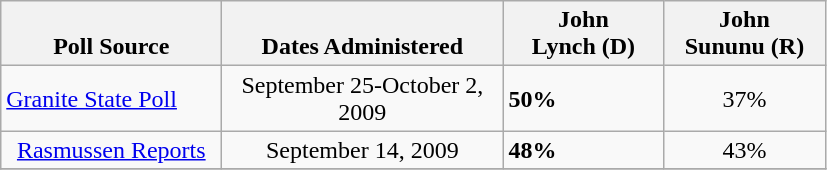<table class="wikitable">
<tr valign=bottom>
<th width='140'>Poll Source</th>
<th width='180'>Dates Administered</th>
<th width='100'>John<br>Lynch (D)</th>
<th width='100'>John<br>Sununu (R)</th>
</tr>
<tr>
<td><a href='#'>Granite State Poll</a></td>
<td align=center>September 25-October 2, 2009</td>
<td><strong>50%</strong></td>
<td align=center>37%</td>
</tr>
<tr>
<td align=center><a href='#'>Rasmussen Reports</a></td>
<td align=center>September 14, 2009</td>
<td><strong>48%</strong></td>
<td align=center>43%</td>
</tr>
<tr>
</tr>
</table>
